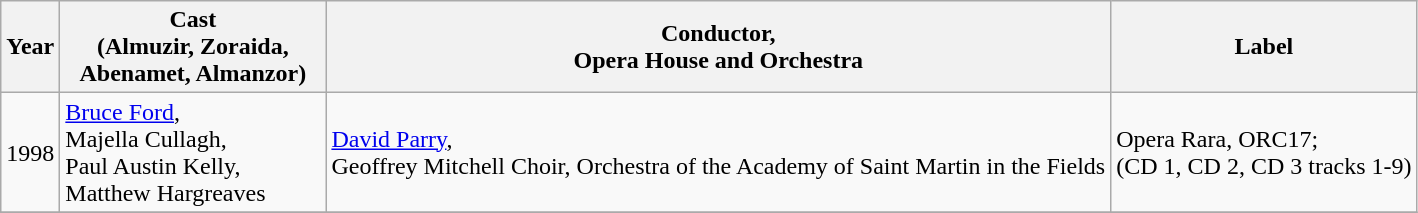<table class="wikitable">
<tr>
<th>Year</th>
<th width="170">Cast <br>(Almuzir, Zoraida, Abenamet, Almanzor)</th>
<th>Conductor,<br>Opera House and Orchestra</th>
<th>Label</th>
</tr>
<tr>
<td>1998</td>
<td><a href='#'>Bruce Ford</a>,<br>Majella Cullagh,<br>Paul Austin Kelly,<br>Matthew Hargreaves</td>
<td><a href='#'>David Parry</a>,<br>Geoffrey Mitchell Choir, Orchestra of the Academy of Saint Martin in the Fields</td>
<td>Opera Rara, ORC17;<br>(CD 1, CD 2, CD 3 tracks 1-9)</td>
</tr>
<tr>
</tr>
</table>
